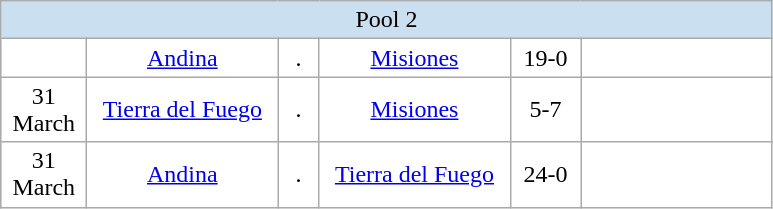<table class="wikitable" style="text-align:center">
<tr style="background:#cadff0;">
<td style="text-align:center;" colspan="6">Pool 2</td>
</tr>
<tr style="background:#fff;">
<td width=50></td>
<td width=120><a href='#'>Andina</a></td>
<td width=20>.</td>
<td width=120><a href='#'>Misiones</a></td>
<td width=40>19-0</td>
<td width=120></td>
</tr>
<tr style="background:#fff;">
<td width=50>31 March</td>
<td width=120><a href='#'>Tierra del Fuego</a></td>
<td width=20>.</td>
<td width=120><a href='#'>Misiones</a></td>
<td width=40>5-7</td>
<td width=120></td>
</tr>
<tr style="background:#fff;">
<td width=50>31 March</td>
<td width=120><a href='#'>Andina</a></td>
<td width=20>.</td>
<td width=120><a href='#'>Tierra del Fuego</a></td>
<td width=40>24-0</td>
<td width=120></td>
</tr>
</table>
